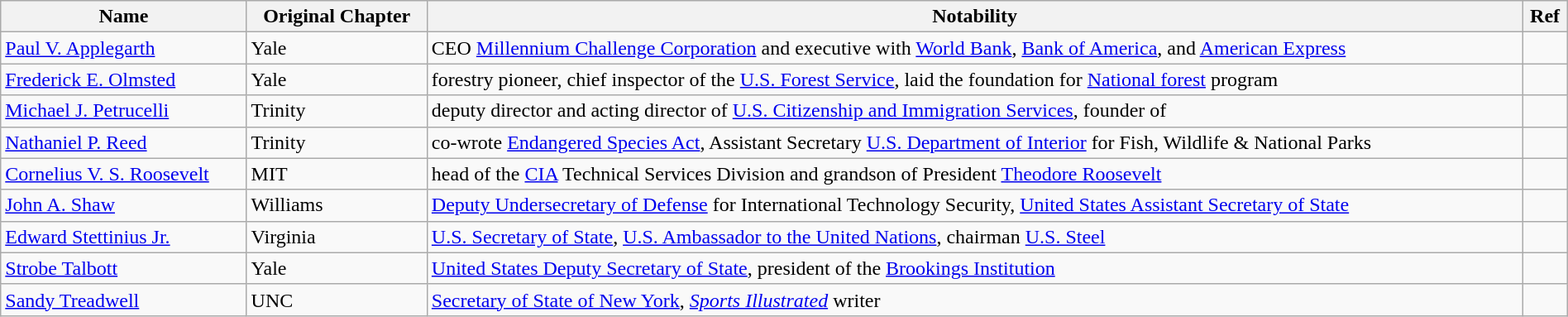<table class="sortable wikitable" style="width:100%;">
<tr>
<th>Name</th>
<th>Original Chapter</th>
<th>Notability</th>
<th>Ref</th>
</tr>
<tr>
<td><a href='#'>Paul V. Applegarth</a></td>
<td>Yale</td>
<td>CEO <a href='#'>Millennium Challenge Corporation</a> and executive with <a href='#'>World Bank</a>, <a href='#'>Bank of America</a>, and <a href='#'>American Express</a></td>
<td></td>
</tr>
<tr>
<td><a href='#'>Frederick E. Olmsted</a></td>
<td>Yale</td>
<td>forestry pioneer, chief inspector of the <a href='#'>U.S. Forest Service</a>, laid the foundation for <a href='#'>National forest</a> program</td>
<td></td>
</tr>
<tr>
<td><a href='#'>Michael J. Petrucelli</a></td>
<td>Trinity</td>
<td>deputy director and acting director of <a href='#'>U.S. Citizenship and Immigration Services</a>, founder of </td>
<td></td>
</tr>
<tr>
<td><a href='#'>Nathaniel P. Reed</a></td>
<td>Trinity</td>
<td>co-wrote <a href='#'>Endangered Species Act</a>, Assistant Secretary <a href='#'>U.S. Department of Interior</a> for Fish, Wildlife & National Parks</td>
<td></td>
</tr>
<tr>
<td><a href='#'>Cornelius V. S. Roosevelt</a></td>
<td>MIT</td>
<td>head of the <a href='#'>CIA</a> Technical Services Division and grandson of President <a href='#'>Theodore Roosevelt</a></td>
<td></td>
</tr>
<tr>
<td><a href='#'>John A. Shaw</a></td>
<td>Williams</td>
<td><a href='#'>Deputy Undersecretary of Defense</a> for International Technology Security, <a href='#'>United States Assistant Secretary of State</a></td>
<td></td>
</tr>
<tr>
<td><a href='#'>Edward Stettinius Jr.</a></td>
<td>Virginia</td>
<td><a href='#'>U.S. Secretary of State</a>, <a href='#'>U.S. Ambassador to the United Nations</a>, chairman <a href='#'>U.S. Steel</a></td>
<td></td>
</tr>
<tr>
<td><a href='#'>Strobe Talbott</a></td>
<td>Yale</td>
<td><a href='#'>United States Deputy Secretary of State</a>, president of the <a href='#'>Brookings Institution</a></td>
<td></td>
</tr>
<tr>
<td><a href='#'>Sandy Treadwell</a></td>
<td>UNC</td>
<td><a href='#'>Secretary of State of New York</a>, <em><a href='#'>Sports Illustrated</a></em> writer</td>
<td></td>
</tr>
</table>
